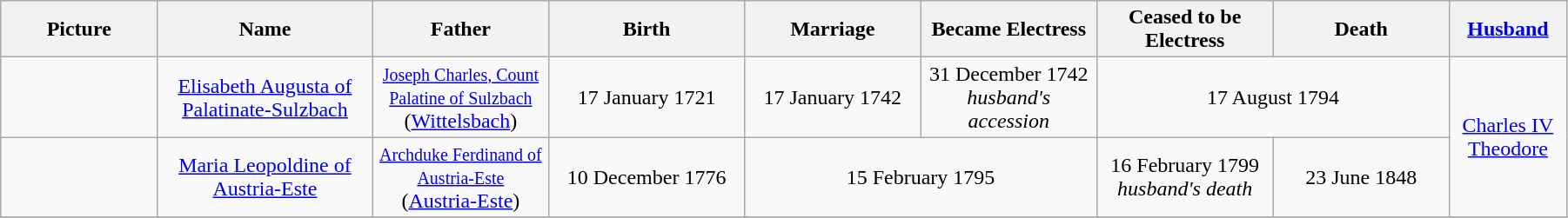<table width=95% class="wikitable">
<tr>
<th width = "8%">Picture</th>
<th width = "11%">Name</th>
<th width = "9%">Father</th>
<th width = "10%">Birth</th>
<th width = "9%">Marriage</th>
<th width = "9%">Became Electress</th>
<th width = "9%">Ceased to be Electress</th>
<th width = "9%">Death</th>
<th width = "6%"><a href='#'>Husband</a></th>
</tr>
<tr>
<td align="center"></td>
<td align="center"><a href='#'>Elisabeth Augusta of Palatinate-Sulzbach</a></td>
<td align="center"><small><a href='#'>Joseph Charles, Count Palatine of Sulzbach</a></small><br>(<a href='#'>Wittelsbach</a>)</td>
<td align="center">17 January 1721</td>
<td align="center">17 January 1742</td>
<td align="center">31 December 1742<br><em>husband's accession</em></td>
<td align="center" colspan="2">17 August 1794</td>
<td align="center" rowspan="2"><a href='#'>Charles IV Theodore</a></td>
</tr>
<tr>
<td align="center"></td>
<td align="center"><a href='#'>Maria Leopoldine of Austria-Este</a></td>
<td align="center"><small><a href='#'>Archduke Ferdinand of Austria-Este</a></small><br>(<a href='#'>Austria-Este</a>)</td>
<td align="center">10 December 1776</td>
<td align="center" colspan="2">15 February 1795</td>
<td align="center">16 February 1799<br><em>husband's death</em></td>
<td align="center">23 June 1848</td>
</tr>
<tr>
</tr>
</table>
